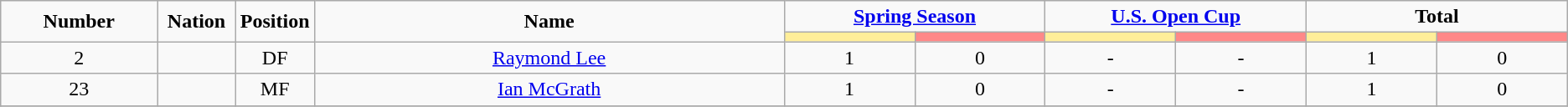<table class="wikitable" style="text-align:center;">
<tr>
<td rowspan="2"  style="width:10%; text-align:center;"><strong>Number</strong></td>
<td rowspan="2"  style="width:5%; text-align:center;"><strong>Nation</strong></td>
<td rowspan="2"  style="width:5%; text-align:center;"><strong>Position</strong></td>
<td rowspan="2"  style="width:30%; text-align:center;"><strong>Name</strong></td>
<td colspan="2" style="text-align:center;"><strong><a href='#'>Spring Season</a></strong></td>
<td colspan="2" style="text-align:center;"><strong><a href='#'>U.S. Open Cup</a></strong></td>
<td colspan="2" style="text-align:center;"><strong>Total</strong></td>
</tr>
<tr>
<th style="width:60px; background:#fe9;"></th>
<th style="width:60px; background:#ff8888;"></th>
<th style="width:60px; background:#fe9;"></th>
<th style="width:60px; background:#ff8888;"></th>
<th style="width:60px; background:#fe9;"></th>
<th style="width:60px; background:#ff8888;"></th>
</tr>
<tr>
<td>2</td>
<td></td>
<td>DF</td>
<td><a href='#'>Raymond Lee</a></td>
<td>1</td>
<td>0</td>
<td>-</td>
<td>-</td>
<td>1</td>
<td>0</td>
</tr>
<tr>
<td>23</td>
<td></td>
<td>MF</td>
<td><a href='#'>Ian McGrath</a></td>
<td>1</td>
<td>0</td>
<td>-</td>
<td>-</td>
<td>1</td>
<td>0</td>
</tr>
<tr>
</tr>
</table>
